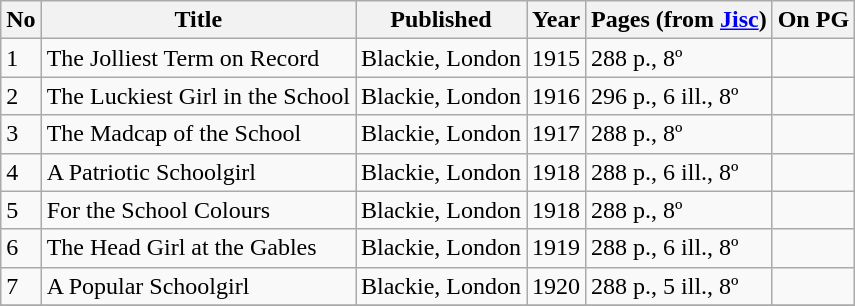<table class="wikitable sortable">
<tr>
<th>No</th>
<th>Title</th>
<th>Published</th>
<th>Year</th>
<th>Pages (from <a href='#'>Jisc</a>)</th>
<th>On PG</th>
</tr>
<tr>
<td>1</td>
<td>The Jolliest Term on Record</td>
<td>Blackie, London</td>
<td>1915</td>
<td>288 p., 8º</td>
<td></td>
</tr>
<tr>
<td>2</td>
<td>The Luckiest Girl in the School</td>
<td>Blackie, London</td>
<td>1916</td>
<td>296 p., 6 ill., 8º</td>
<td></td>
</tr>
<tr>
<td>3</td>
<td>The Madcap of the School</td>
<td>Blackie, London</td>
<td>1917</td>
<td>288 p., 8º</td>
<td></td>
</tr>
<tr>
<td>4</td>
<td>A Patriotic Schoolgirl</td>
<td>Blackie, London</td>
<td>1918</td>
<td>288 p., 6 ill.,  8º</td>
<td></td>
</tr>
<tr>
<td>5</td>
<td>For the School Colours</td>
<td>Blackie, London</td>
<td>1918</td>
<td>288 p., 8º</td>
<td></td>
</tr>
<tr>
<td>6</td>
<td>The Head Girl at the Gables</td>
<td>Blackie, London</td>
<td>1919</td>
<td>288 p., 6 ill., 8º</td>
<td></td>
</tr>
<tr>
<td>7</td>
<td>A Popular Schoolgirl</td>
<td>Blackie, London</td>
<td>1920</td>
<td>288 p., 5 ill., 8º</td>
<td></td>
</tr>
<tr>
</tr>
</table>
